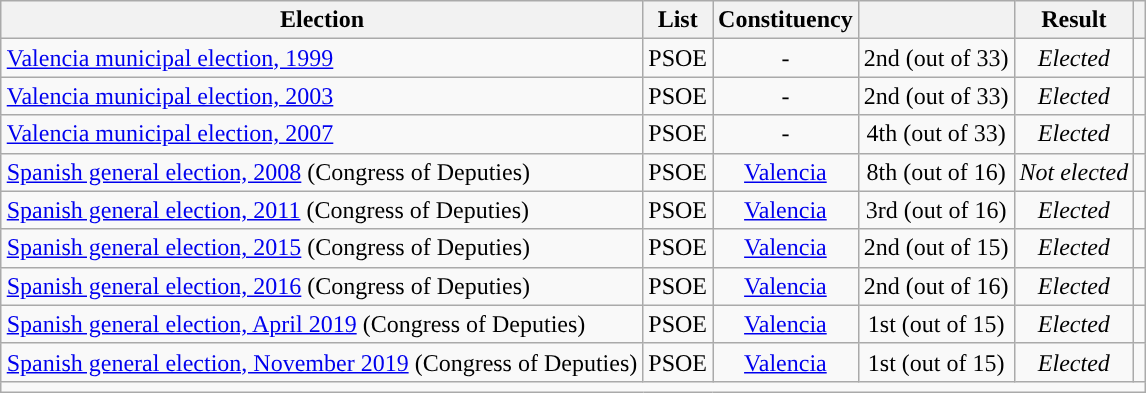<table class="wikitable" style="margin:1em auto; text-align:left;">
<tr>
<th scope="col">Election</th>
<th scope="col">List</th>
<th scope="col">Constituency</th>
<th scope="col"></th>
<th scope="col">Result</th>
<th scope="col"></th>
</tr>
<tr>
<td><a href='#'>Valencia municipal election, 1999</a></td>
<td align="center">PSOE</td>
<td align="center">-</td>
<td align="center">2nd (out of 33)</td>
<td align="center"><em>Elected</em></td>
<td align="center"></td>
</tr>
<tr>
<td><a href='#'>Valencia municipal election, 2003</a></td>
<td align="center">PSOE</td>
<td align="center">-</td>
<td align="center">2nd (out of 33)</td>
<td align="center"><em>Elected</em></td>
<td align="center"></td>
</tr>
<tr>
<td><a href='#'>Valencia municipal election, 2007</a></td>
<td align="center">PSOE</td>
<td align="center">-</td>
<td align="center">4th (out of 33)</td>
<td align="center"><em>Elected</em></td>
<td align="center"></td>
</tr>
<tr>
<td><a href='#'>Spanish general election, 2008</a> (Congress of Deputies)</td>
<td align="center">PSOE</td>
<td align="center"><a href='#'>Valencia</a></td>
<td align="center">8th (out of 16)</td>
<td align="center"><em>Not elected</em></td>
<td></td>
</tr>
<tr>
<td><a href='#'>Spanish general election, 2011</a> (Congress of Deputies)</td>
<td align="center">PSOE</td>
<td align="center"><a href='#'>Valencia</a></td>
<td align="center">3rd (out of 16)</td>
<td align="center"><em>Elected</em></td>
<td align="center"></td>
</tr>
<tr>
<td><a href='#'>Spanish general election, 2015</a> (Congress of Deputies)</td>
<td align="center">PSOE</td>
<td align="center"><a href='#'>Valencia</a></td>
<td align="center">2nd (out of 15)</td>
<td align="center"><em>Elected</em></td>
<td align="center"></td>
</tr>
<tr>
<td><a href='#'>Spanish general election, 2016</a> (Congress of Deputies)</td>
<td align="center">PSOE</td>
<td align="center"><a href='#'>Valencia</a></td>
<td align="center">2nd (out of 16)</td>
<td align="center"><em>Elected</em></td>
<td align="center"></td>
</tr>
<tr>
<td><a href='#'>Spanish general election, April 2019</a> (Congress of Deputies)</td>
<td align="center">PSOE</td>
<td align="center"><a href='#'>Valencia</a></td>
<td align="center">1st (out of 15)</td>
<td align="center"><em>Elected</em></td>
<td align="center"></td>
</tr>
<tr>
<td><a href='#'>Spanish general election, November 2019</a> (Congress of Deputies)</td>
<td align="center">PSOE</td>
<td align="center"><a href='#'>Valencia</a></td>
<td align="center">1st (out of 15)</td>
<td align="center"><em>Elected</em></td>
<td align="center"></td>
</tr>
<tr>
<td colspan="6"></td>
</tr>
</table>
